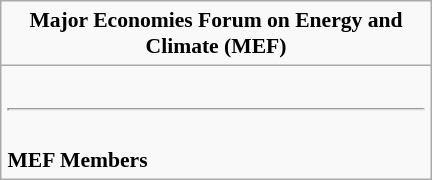<table class="infobox" border="1" cellpadding="4" style="float: right; margin: 0 0 1em 1em; width: 20em; border-collapse: collapse; font-size: 90%; clear: right">
<tr>
<th>Major Economies Forum on Energy and Climate (MEF)</th>
</tr>
<tr>
<td><br><hr><br><strong>MEF Members</strong></td>
</tr>
</table>
